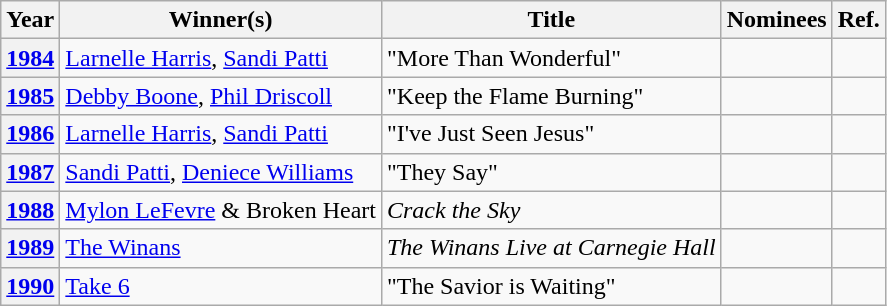<table class="wikitable sortable">
<tr>
<th scope="col">Year</th>
<th scope="col">Winner(s)</th>
<th scope="col">Title</th>
<th scope="col" class="unsortable">Nominees</th>
<th scope="col" class="unsortable">Ref.</th>
</tr>
<tr>
<th scope="row" align="center"><a href='#'>1984</a></th>
<td><a href='#'>Larnelle Harris</a>, <a href='#'>Sandi Patti</a></td>
<td>"More Than Wonderful"</td>
<td></td>
<td align="center"></td>
</tr>
<tr>
<th scope="row" align="center"><a href='#'>1985</a></th>
<td><a href='#'>Debby Boone</a>, <a href='#'>Phil Driscoll</a></td>
<td>"Keep the Flame Burning"</td>
<td></td>
<td align="center"></td>
</tr>
<tr>
<th scope="row" align="center"><a href='#'>1986</a></th>
<td><a href='#'>Larnelle Harris</a>, <a href='#'>Sandi Patti</a></td>
<td>"I've Just Seen Jesus"</td>
<td></td>
<td align="center"></td>
</tr>
<tr>
<th scope="row" align="center"><a href='#'>1987</a></th>
<td><a href='#'>Sandi Patti</a>, <a href='#'>Deniece Williams</a></td>
<td>"They Say"</td>
<td></td>
<td align="center"></td>
</tr>
<tr>
<th scope="row" align="center"><a href='#'>1988</a></th>
<td><a href='#'>Mylon LeFevre</a> & Broken Heart</td>
<td><em>Crack the Sky</em></td>
<td></td>
<td align="center"></td>
</tr>
<tr>
<th scope="row" align="center"><a href='#'>1989</a></th>
<td><a href='#'>The Winans</a></td>
<td><em>The Winans Live at Carnegie Hall</em></td>
<td></td>
<td align="center"></td>
</tr>
<tr>
<th scope="row" align="center"><a href='#'>1990</a></th>
<td><a href='#'>Take 6</a></td>
<td>"The Savior is Waiting"</td>
<td></td>
<td align="center"></td>
</tr>
</table>
